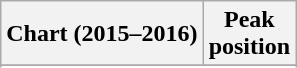<table class="wikitable sortable plainrowheaders" style="text-align:center">
<tr>
<th>Chart (2015–2016)</th>
<th>Peak<br>position</th>
</tr>
<tr>
</tr>
<tr>
</tr>
<tr>
</tr>
<tr>
</tr>
</table>
